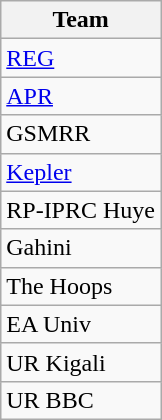<table class="wikitable">
<tr>
<th>Team</th>
</tr>
<tr>
<td><a href='#'>REG</a></td>
</tr>
<tr>
<td><a href='#'>APR</a></td>
</tr>
<tr>
<td>GSMRR</td>
</tr>
<tr>
<td><a href='#'>Kepler</a></td>
</tr>
<tr>
<td>RP-IPRC Huye</td>
</tr>
<tr>
<td>Gahini</td>
</tr>
<tr>
<td>The Hoops</td>
</tr>
<tr>
<td>EA Univ</td>
</tr>
<tr>
<td>UR Kigali</td>
</tr>
<tr>
<td>UR BBC</td>
</tr>
</table>
